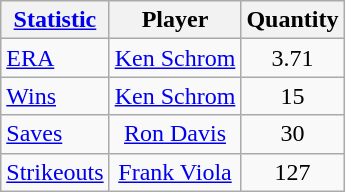<table class="wikitable" style="text-align: center;">
<tr>
<th><a href='#'>Statistic</a></th>
<th>Player</th>
<th>Quantity</th>
</tr>
<tr>
<td align="left"><a href='#'>ERA</a></td>
<td><a href='#'>Ken Schrom</a></td>
<td>3.71</td>
</tr>
<tr>
<td align="left"><a href='#'>Wins</a></td>
<td><a href='#'>Ken Schrom</a></td>
<td>15</td>
</tr>
<tr>
<td align="left"><a href='#'>Saves</a></td>
<td><a href='#'>Ron Davis</a></td>
<td>30</td>
</tr>
<tr>
<td align="left"><a href='#'>Strikeouts</a></td>
<td><a href='#'>Frank Viola</a></td>
<td>127</td>
</tr>
</table>
